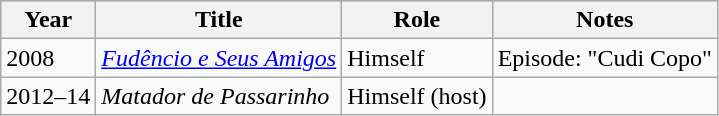<table class="wikitable">
<tr style="background:#b0c4de; text-align:center;">
<th>Year</th>
<th>Title</th>
<th>Role</th>
<th class="unsortable">Notes</th>
</tr>
<tr>
<td>2008</td>
<td><em><a href='#'>Fudêncio e Seus Amigos</a></em></td>
<td>Himself</td>
<td>Episode: "Cudi Copo"</td>
</tr>
<tr>
<td>2012–14</td>
<td><em>Matador de Passarinho</em></td>
<td>Himself (host)</td>
<td></td>
</tr>
</table>
